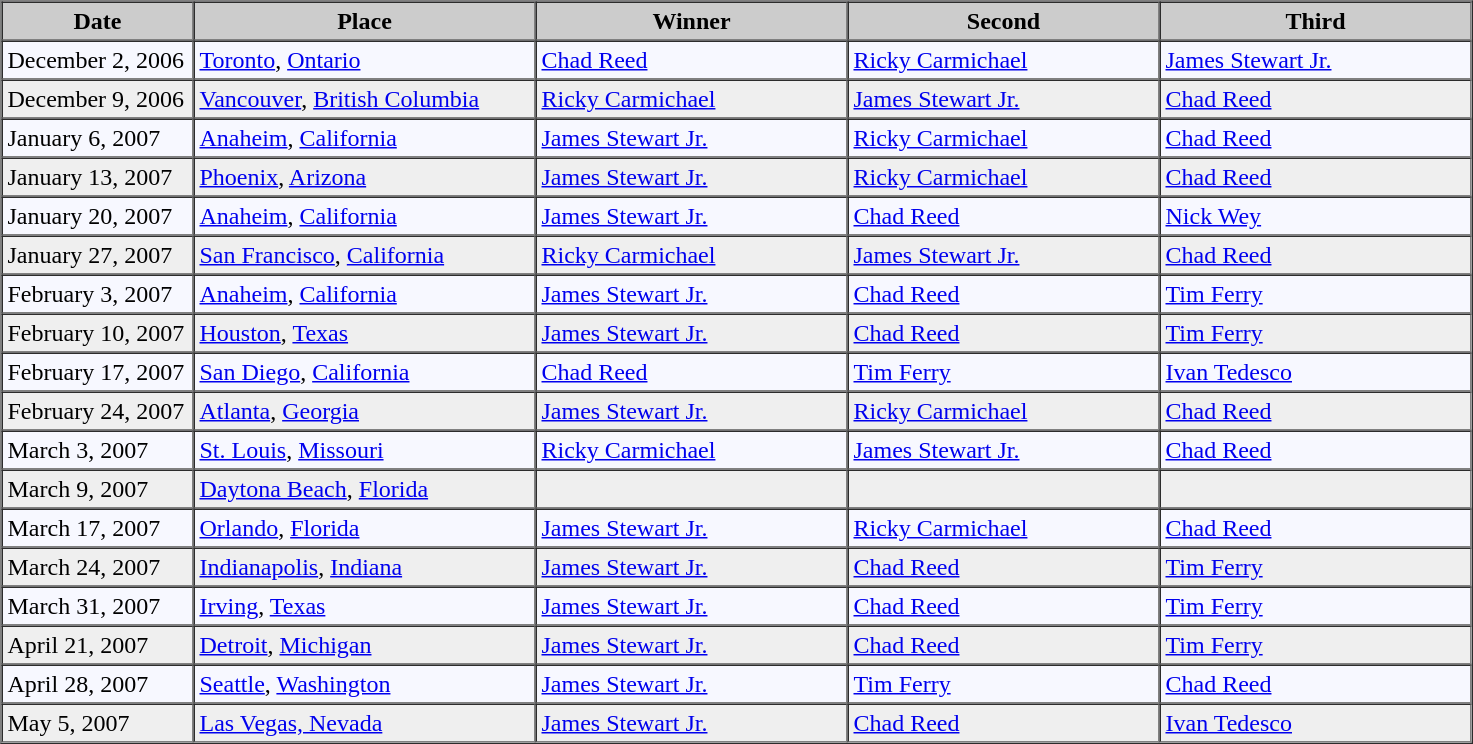<table style="background:#f7f8ff;" cellpadding="3" cellspacing="0" border="1" style="font-size: 95%; border: gray solid 1px; border-collapse: collapse;">
<tr style="background:#CCCCCC;">
<td align="center" width="120"><strong>Date</strong></td>
<td align="center" width="220"><strong>Place</strong></td>
<td align="center" width="200"><strong>Winner</strong></td>
<td align="center" width="200"><strong>Second</strong></td>
<td align="center" width="200"><strong>Third</strong></td>
</tr>
<tr align="left">
<td>December 2, 2006</td>
<td> <a href='#'>Toronto</a>, <a href='#'>Ontario</a></td>
<td> <a href='#'>Chad Reed</a></td>
<td> <a href='#'>Ricky Carmichael</a></td>
<td> <a href='#'>James Stewart Jr.</a></td>
</tr>
<tr style="background:#EFEFEF;" align="left">
<td>December 9, 2006</td>
<td> <a href='#'>Vancouver</a>, <a href='#'>British Columbia</a></td>
<td> <a href='#'>Ricky Carmichael</a></td>
<td> <a href='#'>James Stewart Jr.</a></td>
<td> <a href='#'>Chad Reed</a></td>
</tr>
<tr align="left">
<td>January 6, 2007</td>
<td> <a href='#'>Anaheim</a>, <a href='#'>California</a></td>
<td> <a href='#'>James Stewart Jr.</a></td>
<td> <a href='#'>Ricky Carmichael</a></td>
<td> <a href='#'>Chad Reed</a></td>
</tr>
<tr style="background:#EFEFEF;" align="left">
<td>January 13, 2007</td>
<td> <a href='#'>Phoenix</a>, <a href='#'>Arizona</a></td>
<td> <a href='#'>James Stewart Jr.</a></td>
<td> <a href='#'>Ricky Carmichael</a></td>
<td> <a href='#'>Chad Reed</a></td>
</tr>
<tr align="left">
<td>January 20, 2007</td>
<td> <a href='#'>Anaheim</a>, <a href='#'>California</a></td>
<td> <a href='#'>James Stewart Jr.</a></td>
<td> <a href='#'>Chad Reed</a></td>
<td> <a href='#'>Nick Wey</a></td>
</tr>
<tr style="background:#EFEFEF;" align="left">
<td>January 27, 2007</td>
<td> <a href='#'>San Francisco</a>, <a href='#'>California</a></td>
<td> <a href='#'>Ricky Carmichael</a></td>
<td> <a href='#'>James Stewart Jr.</a></td>
<td> <a href='#'>Chad Reed</a></td>
</tr>
<tr align="left">
<td>February 3, 2007</td>
<td> <a href='#'>Anaheim</a>, <a href='#'>California</a></td>
<td> <a href='#'>James Stewart Jr.</a></td>
<td> <a href='#'>Chad Reed</a></td>
<td> <a href='#'>Tim Ferry</a></td>
</tr>
<tr style="background:#EFEFEF;" align="left">
<td>February 10, 2007</td>
<td> <a href='#'>Houston</a>, <a href='#'>Texas</a></td>
<td> <a href='#'>James Stewart Jr.</a></td>
<td> <a href='#'>Chad Reed</a></td>
<td> <a href='#'>Tim Ferry</a></td>
</tr>
<tr align="left">
<td>February 17, 2007</td>
<td> <a href='#'>San Diego</a>, <a href='#'>California</a></td>
<td> <a href='#'>Chad Reed</a></td>
<td> <a href='#'>Tim Ferry</a></td>
<td> <a href='#'>Ivan Tedesco</a></td>
</tr>
<tr style="background:#EFEFEF;" align="left">
<td>February 24, 2007</td>
<td> <a href='#'>Atlanta</a>, <a href='#'>Georgia</a></td>
<td> <a href='#'>James Stewart Jr.</a></td>
<td> <a href='#'>Ricky Carmichael</a></td>
<td> <a href='#'>Chad Reed</a></td>
</tr>
<tr align="left">
<td>March 3, 2007</td>
<td> <a href='#'>St. Louis</a>, <a href='#'>Missouri</a></td>
<td> <a href='#'>Ricky Carmichael</a></td>
<td> <a href='#'>James Stewart Jr.</a></td>
<td> <a href='#'>Chad Reed</a></td>
</tr>
<tr style="background:#EFEFEF;" align="left">
<td>March 9, 2007</td>
<td> <a href='#'>Daytona Beach</a>, <a href='#'>Florida</a></td>
<td></td>
<td></td>
<td></td>
</tr>
<tr align="left">
<td>March 17, 2007</td>
<td> <a href='#'>Orlando</a>, <a href='#'>Florida</a></td>
<td> <a href='#'>James Stewart Jr.</a></td>
<td> <a href='#'>Ricky Carmichael</a></td>
<td> <a href='#'>Chad Reed</a></td>
</tr>
<tr style="background:#EFEFEF;" align="left">
<td>March 24, 2007</td>
<td> <a href='#'>Indianapolis</a>, <a href='#'>Indiana</a></td>
<td> <a href='#'>James Stewart Jr.</a></td>
<td> <a href='#'>Chad Reed</a></td>
<td> <a href='#'>Tim Ferry</a></td>
</tr>
<tr align="left">
<td>March 31, 2007</td>
<td> <a href='#'>Irving</a>, <a href='#'>Texas</a></td>
<td> <a href='#'>James Stewart Jr.</a></td>
<td> <a href='#'>Chad Reed</a></td>
<td> <a href='#'>Tim Ferry</a></td>
</tr>
<tr style="background:#EFEFEF;" align="left">
<td>April 21, 2007</td>
<td> <a href='#'>Detroit</a>, <a href='#'>Michigan</a></td>
<td> <a href='#'>James Stewart Jr.</a></td>
<td> <a href='#'>Chad Reed</a></td>
<td> <a href='#'>Tim Ferry</a></td>
</tr>
<tr align="left">
<td>April 28, 2007</td>
<td> <a href='#'>Seattle</a>, <a href='#'>Washington</a></td>
<td> <a href='#'>James Stewart Jr.</a></td>
<td> <a href='#'>Tim Ferry</a></td>
<td> <a href='#'>Chad Reed</a></td>
</tr>
<tr style="background:#EFEFEF;" align="left">
<td>May 5, 2007</td>
<td> <a href='#'>Las Vegas, Nevada</a></td>
<td> <a href='#'>James Stewart Jr.</a></td>
<td> <a href='#'>Chad Reed</a></td>
<td> <a href='#'>Ivan Tedesco</a></td>
</tr>
</table>
